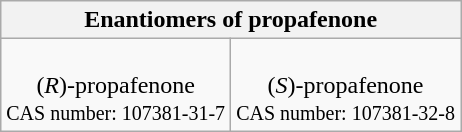<table class="wikitable" style="text-align:center">
<tr class="hintergrundfarbe6">
<th colspan="2">Enantiomers of propafenone</th>
</tr>
<tr>
<td><br>(<em>R</em>)-propafenone<br><small> CAS number: 107381-31-7</small></td>
<td><br>(<em>S</em>)-propafenone<br><small> CAS number: 107381-32-8</small></td>
</tr>
</table>
